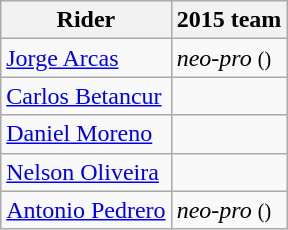<table class="wikitable">
<tr>
<th>Rider</th>
<th>2015 team</th>
</tr>
<tr>
<td><a href='#'>Jorge Arcas</a></td>
<td><em>neo-pro</em> <small>()</small></td>
</tr>
<tr>
<td><a href='#'>Carlos Betancur</a></td>
<td></td>
</tr>
<tr>
<td><a href='#'>Daniel Moreno</a></td>
<td></td>
</tr>
<tr>
<td><a href='#'>Nelson Oliveira</a></td>
<td></td>
</tr>
<tr>
<td><a href='#'>Antonio Pedrero</a></td>
<td><em>neo-pro</em> <small>()</small></td>
</tr>
</table>
